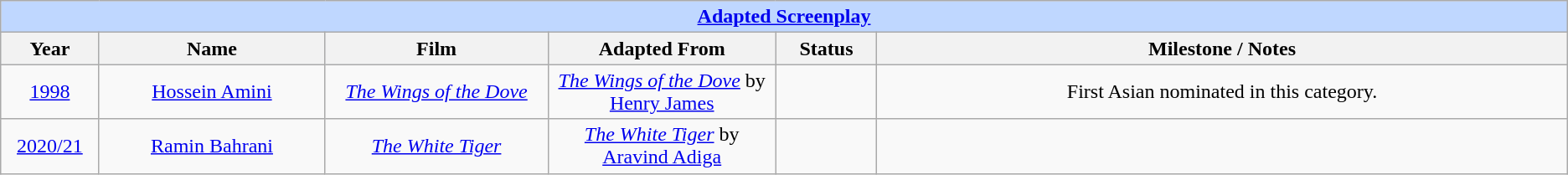<table class="wikitable" style="text-align: center">
<tr style="background:#bfd7ff;">
<td colspan="6" style="text-align:center;"><strong><a href='#'>Adapted Screenplay</a></strong></td>
</tr>
<tr style="background:#ebf5ff;">
<th style="width:075px;">Year</th>
<th style="width:200px;">Name</th>
<th style="width:200px;">Film</th>
<th style="width:200px;">Adapted From</th>
<th style="width:080px;">Status</th>
<th style="width:650px;">Milestone / Notes</th>
</tr>
<tr>
<td><a href='#'>1998</a></td>
<td><a href='#'>Hossein Amini</a></td>
<td><em><a href='#'>The Wings of the Dove</a></em></td>
<td><em><a href='#'>The Wings of the Dove</a></em> by <a href='#'>Henry James</a></td>
<td></td>
<td>First Asian nominated in this category.</td>
</tr>
<tr>
<td><a href='#'>2020/21</a></td>
<td><a href='#'>Ramin Bahrani</a></td>
<td><em><a href='#'>The White Tiger</a></em></td>
<td><em><a href='#'>The White Tiger</a></em> by <a href='#'>Aravind Adiga</a></td>
<td></td>
<td></td>
</tr>
</table>
